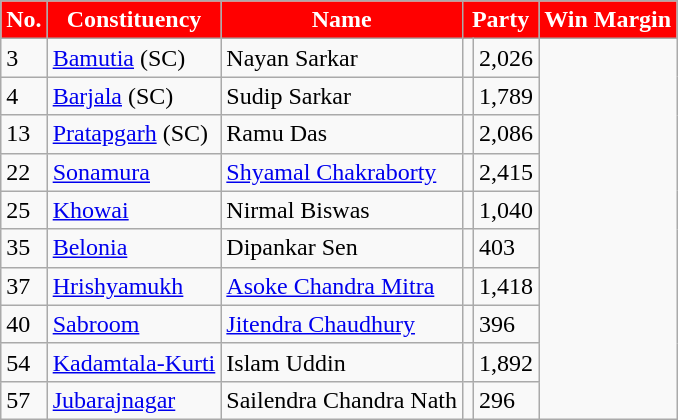<table class="wikitable sortable">
<tr>
<th Style="background-color:#FF0000; color:white">No.</th>
<th Style="background-color:#FF0000; color:white">Constituency</th>
<th Style="background-color:#FF0000; color:white">Name</th>
<th Style="background-color:#FF0000; color:white" colspan="2">Party</th>
<th Style="background-color:#FF0000; color:white">Win Margin</th>
</tr>
<tr>
<td>3</td>
<td><a href='#'>Bamutia</a> (SC)</td>
<td>Nayan Sarkar</td>
<td></td>
<td>2,026</td>
</tr>
<tr>
<td>4</td>
<td><a href='#'>Barjala</a> (SC)</td>
<td>Sudip Sarkar</td>
<td></td>
<td>1,789</td>
</tr>
<tr>
<td>13</td>
<td><a href='#'>Pratapgarh</a> (SC)</td>
<td>Ramu Das</td>
<td></td>
<td>2,086</td>
</tr>
<tr>
<td>22</td>
<td><a href='#'>Sonamura</a></td>
<td><a href='#'>Shyamal Chakraborty</a></td>
<td></td>
<td>2,415</td>
</tr>
<tr>
<td>25</td>
<td><a href='#'>Khowai</a></td>
<td>Nirmal Biswas</td>
<td></td>
<td>1,040</td>
</tr>
<tr>
<td>35</td>
<td><a href='#'>Belonia</a></td>
<td>Dipankar Sen</td>
<td></td>
<td>403</td>
</tr>
<tr>
<td>37</td>
<td><a href='#'>Hrishyamukh</a></td>
<td><a href='#'>Asoke Chandra Mitra</a></td>
<td></td>
<td>1,418</td>
</tr>
<tr>
<td>40</td>
<td><a href='#'>Sabroom</a></td>
<td><a href='#'>Jitendra Chaudhury</a></td>
<td></td>
<td>396</td>
</tr>
<tr>
<td>54</td>
<td><a href='#'>Kadamtala-Kurti</a></td>
<td>Islam Uddin</td>
<td></td>
<td>1,892</td>
</tr>
<tr>
<td>57</td>
<td><a href='#'>Jubarajnagar</a></td>
<td>Sailendra Chandra Nath</td>
<td></td>
<td>296</td>
</tr>
</table>
